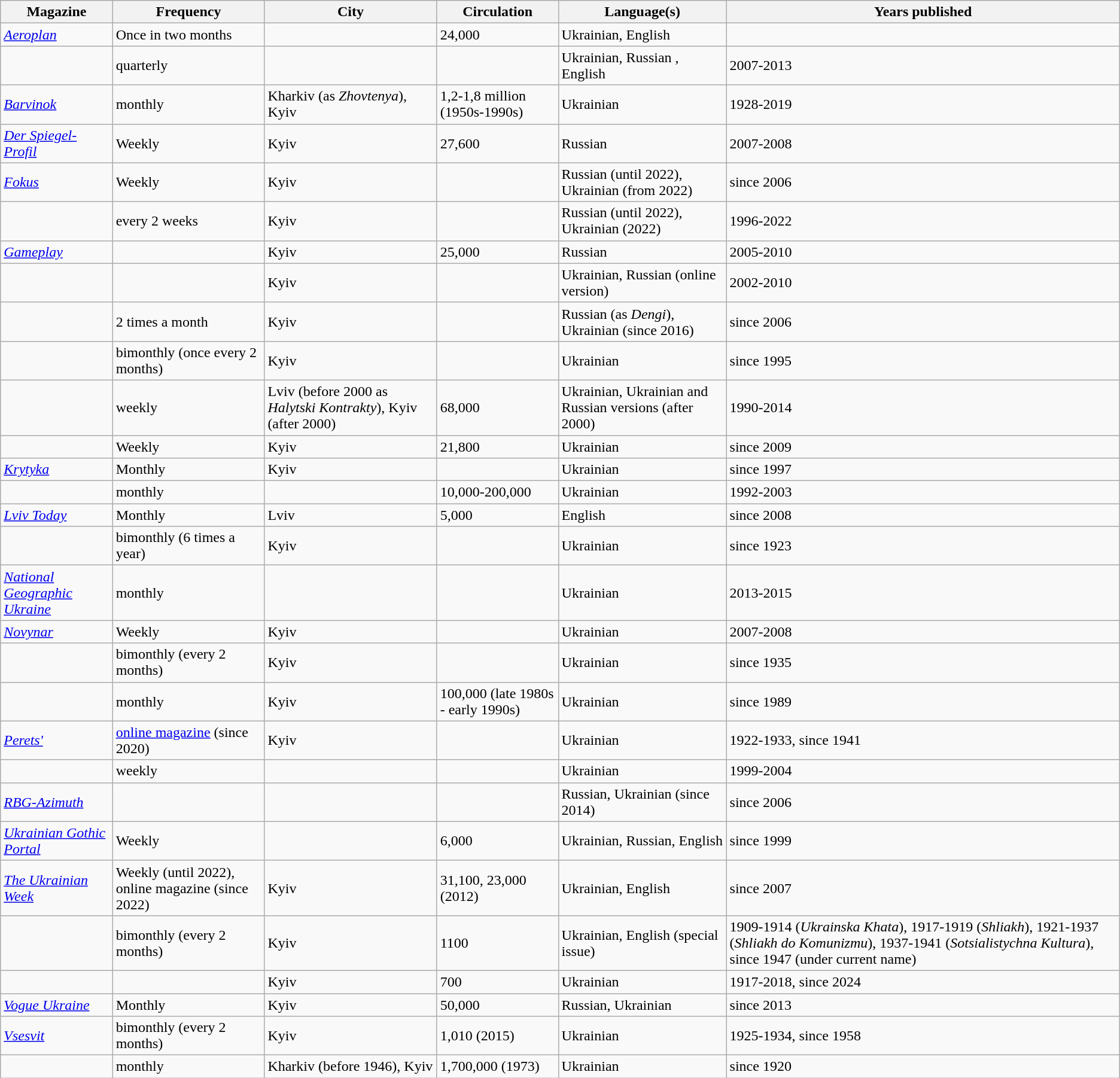<table class="wikitable">
<tr>
<th>Magazine</th>
<th>Frequency</th>
<th>City</th>
<th>Circulation</th>
<th>Language(s)</th>
<th>Years published</th>
</tr>
<tr>
<td><em><a href='#'>Aeroplan</a></em></td>
<td>Once in two months</td>
<td></td>
<td>24,000</td>
<td>Ukrainian, English</td>
<td></td>
</tr>
<tr>
<td><em></em></td>
<td>quarterly</td>
<td></td>
<td></td>
<td>Ukrainian, Russian , English</td>
<td>2007-2013</td>
</tr>
<tr>
<td><em><a href='#'>Barvinok</a></em></td>
<td>monthly</td>
<td>Kharkiv (as <em>Zhovtenya</em>), Kyiv</td>
<td>1,2-1,8 million (1950s-1990s)</td>
<td>Ukrainian</td>
<td>1928-2019</td>
</tr>
<tr>
<td><em><a href='#'>Der Spiegel-Profil</a></em></td>
<td>Weekly</td>
<td>Kyiv</td>
<td>27,600</td>
<td>Russian</td>
<td>2007-2008</td>
</tr>
<tr>
<td><em><a href='#'>Fokus</a></em></td>
<td>Weekly</td>
<td>Kyiv</td>
<td></td>
<td>Russian (until 2022), Ukrainian (from 2022)</td>
<td>since 2006</td>
</tr>
<tr>
<td><em></em></td>
<td>every 2 weeks</td>
<td>Kyiv</td>
<td></td>
<td>Russian (until 2022), Ukrainian (2022)</td>
<td>1996-2022</td>
</tr>
<tr>
<td><em><a href='#'>Gameplay</a></em></td>
<td></td>
<td>Kyiv</td>
<td>25,000</td>
<td>Russian</td>
<td>2005-2010</td>
</tr>
<tr>
<td><em></em></td>
<td></td>
<td>Kyiv</td>
<td></td>
<td>Ukrainian, Russian (online version)</td>
<td>2002-2010</td>
</tr>
<tr>
<td><em></em></td>
<td>2 times a month</td>
<td>Kyiv</td>
<td></td>
<td>Russian (as <em>Dengi</em>), Ukrainian (since 2016)</td>
<td>since 2006</td>
</tr>
<tr>
<td><em></em></td>
<td>bimonthly (once every 2 months)</td>
<td>Kyiv</td>
<td></td>
<td>Ukrainian</td>
<td>since 1995</td>
</tr>
<tr>
<td><em></em></td>
<td>weekly</td>
<td>Lviv (before 2000 as <em>Halytski Kontrakty</em>), Kyiv (after 2000)</td>
<td>68,000</td>
<td>Ukrainian, Ukrainian and Russian versions (after 2000)</td>
<td>1990-2014</td>
</tr>
<tr>
<td><em></em></td>
<td>Weekly</td>
<td>Kyiv</td>
<td>21,800</td>
<td>Ukrainian</td>
<td>since 2009</td>
</tr>
<tr>
<td><em><a href='#'>Krytyka</a></em></td>
<td>Monthly</td>
<td>Kyiv</td>
<td></td>
<td>Ukrainian</td>
<td>since 1997</td>
</tr>
<tr>
<td><em></em></td>
<td>monthly</td>
<td></td>
<td>10,000-200,000</td>
<td>Ukrainian</td>
<td>1992-2003</td>
</tr>
<tr>
<td><em><a href='#'>Lviv Today</a></em></td>
<td>Monthly</td>
<td>Lviv</td>
<td>5,000</td>
<td>English</td>
<td>since 2008</td>
</tr>
<tr>
<td><em></em></td>
<td>bimonthly (6 times a year)</td>
<td>Kyiv</td>
<td></td>
<td>Ukrainian</td>
<td>since 1923</td>
</tr>
<tr>
<td><em><a href='#'>National Geographic Ukraine</a></em></td>
<td>monthly</td>
<td></td>
<td></td>
<td>Ukrainian</td>
<td>2013-2015</td>
</tr>
<tr>
<td><em><a href='#'>Novynar</a></em></td>
<td>Weekly</td>
<td>Kyiv</td>
<td></td>
<td>Ukrainian</td>
<td>2007-2008</td>
</tr>
<tr>
<td><em></em></td>
<td>bimonthly (every 2 months)</td>
<td>Kyiv</td>
<td></td>
<td>Ukrainian</td>
<td>since 1935</td>
</tr>
<tr>
<td><em></em></td>
<td>monthly</td>
<td>Kyiv</td>
<td>100,000 (late 1980s - early 1990s)</td>
<td>Ukrainian</td>
<td>since 1989</td>
</tr>
<tr>
<td><em><a href='#'>Perets'</a></em></td>
<td><a href='#'>online magazine</a> (since 2020)</td>
<td>Kyiv</td>
<td></td>
<td>Ukrainian</td>
<td>1922-1933, since 1941</td>
</tr>
<tr>
<td><em></em></td>
<td>weekly</td>
<td></td>
<td></td>
<td>Ukrainian</td>
<td>1999-2004</td>
</tr>
<tr>
<td><em><a href='#'>RBG-Azimuth</a></em></td>
<td></td>
<td></td>
<td></td>
<td>Russian, Ukrainian (since 2014)</td>
<td>since 2006</td>
</tr>
<tr>
<td><em><a href='#'>Ukrainian Gothic Portal</a></em></td>
<td>Weekly</td>
<td></td>
<td>6,000</td>
<td>Ukrainian, Russian, English</td>
<td>since 1999</td>
</tr>
<tr>
<td><em><a href='#'>The Ukrainian Week</a></em></td>
<td>Weekly (until 2022), online magazine (since 2022)</td>
<td>Kyiv</td>
<td>31,100, 23,000 (2012)</td>
<td>Ukrainian, English</td>
<td>since 2007</td>
</tr>
<tr>
<td><em></em></td>
<td>bimonthly (every 2 months)</td>
<td>Kyiv</td>
<td>1100</td>
<td>Ukrainian, English (special issue)</td>
<td>1909-1914 (<em>Ukrainska Khata</em>), 1917-1919 (<em>Shliakh</em>), 1921-1937 (<em>Shliakh do Komunizmu</em>), 1937-1941 (<em>Sotsialistychna Kultura</em>), since 1947 (under current name)</td>
</tr>
<tr>
<td><em></em></td>
<td></td>
<td>Kyiv</td>
<td>700</td>
<td>Ukrainian</td>
<td>1917-2018, since 2024</td>
</tr>
<tr>
<td><em><a href='#'>Vogue Ukraine</a></em></td>
<td>Monthly</td>
<td>Kyiv</td>
<td>50,000</td>
<td>Russian, Ukrainian</td>
<td>since 2013</td>
</tr>
<tr>
<td><em><a href='#'>Vsesvit</a></em></td>
<td>bimonthly (every 2 months)</td>
<td>Kyiv</td>
<td>1,010 (2015)</td>
<td>Ukrainian</td>
<td>1925-1934, since 1958</td>
</tr>
<tr>
<td><em></em></td>
<td>monthly</td>
<td>Kharkiv (before 1946), Kyiv</td>
<td>1,700,000 (1973)</td>
<td>Ukrainian</td>
<td>since 1920</td>
</tr>
</table>
